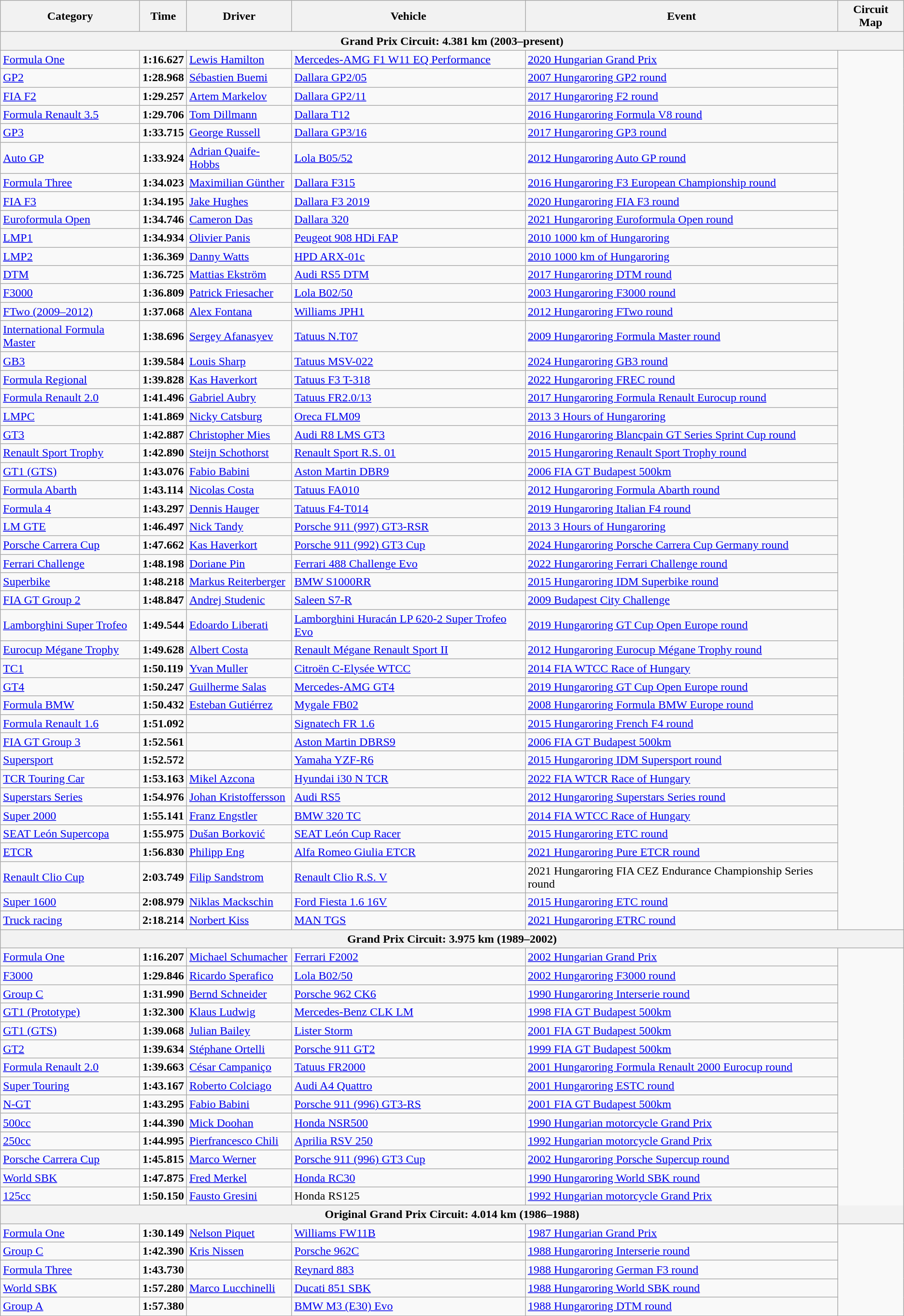<table class="wikitable sortable">
<tr>
<th>Category</th>
<th>Time</th>
<th>Driver</th>
<th>Vehicle</th>
<th>Event</th>
<th>Circuit Map</th>
</tr>
<tr>
<th colspan=6>Grand Prix Circuit: 4.381 km (2003–present)</th>
</tr>
<tr>
<td><a href='#'>Formula One</a></td>
<td><strong>1:16.627</strong></td>
<td><a href='#'>Lewis Hamilton</a></td>
<td><a href='#'>Mercedes-AMG F1 W11 EQ Performance</a></td>
<td><a href='#'>2020 Hungarian Grand Prix</a></td>
<td rowspan=45></td>
</tr>
<tr>
<td><a href='#'>GP2</a></td>
<td><strong>1:28.968</strong></td>
<td><a href='#'>Sébastien Buemi</a></td>
<td><a href='#'>Dallara GP2/05</a></td>
<td><a href='#'>2007 Hungaroring GP2 round</a></td>
</tr>
<tr>
<td><a href='#'>FIA F2</a></td>
<td><strong>1:29.257</strong></td>
<td><a href='#'>Artem Markelov</a></td>
<td><a href='#'>Dallara GP2/11</a></td>
<td><a href='#'>2017 Hungaroring F2 round</a></td>
</tr>
<tr>
<td><a href='#'>Formula Renault 3.5</a></td>
<td><strong>1:29.706</strong></td>
<td><a href='#'>Tom Dillmann</a></td>
<td><a href='#'>Dallara T12</a></td>
<td><a href='#'>2016 Hungaroring Formula V8 round</a></td>
</tr>
<tr>
<td><a href='#'>GP3</a></td>
<td><strong>1:33.715</strong></td>
<td><a href='#'>George Russell</a></td>
<td><a href='#'>Dallara GP3/16</a></td>
<td><a href='#'>2017 Hungaroring GP3 round</a></td>
</tr>
<tr>
<td><a href='#'>Auto GP</a></td>
<td><strong>1:33.924</strong></td>
<td><a href='#'>Adrian Quaife-Hobbs</a></td>
<td><a href='#'>Lola B05/52</a></td>
<td><a href='#'>2012 Hungaroring Auto GP round</a></td>
</tr>
<tr>
<td><a href='#'>Formula Three</a></td>
<td><strong>1:34.023</strong></td>
<td><a href='#'>Maximilian Günther</a></td>
<td><a href='#'>Dallara F315</a></td>
<td><a href='#'>2016 Hungaroring F3 European Championship round</a></td>
</tr>
<tr>
<td><a href='#'>FIA F3</a></td>
<td><strong>1:34.195</strong></td>
<td><a href='#'>Jake Hughes</a></td>
<td><a href='#'>Dallara F3 2019</a></td>
<td><a href='#'>2020 Hungaroring FIA F3 round</a></td>
</tr>
<tr>
<td><a href='#'>Euroformula Open</a></td>
<td><strong>1:34.746</strong></td>
<td><a href='#'>Cameron Das</a></td>
<td><a href='#'>Dallara 320</a></td>
<td><a href='#'>2021 Hungaroring Euroformula Open round</a></td>
</tr>
<tr>
<td><a href='#'>LMP1</a></td>
<td><strong>1:34.934</strong></td>
<td><a href='#'>Olivier Panis</a></td>
<td><a href='#'>Peugeot 908 HDi FAP</a></td>
<td><a href='#'>2010 1000 km of Hungaroring</a></td>
</tr>
<tr>
<td><a href='#'>LMP2</a></td>
<td><strong>1:36.369</strong></td>
<td><a href='#'>Danny Watts</a></td>
<td><a href='#'>HPD ARX-01c</a></td>
<td><a href='#'>2010 1000 km of Hungaroring</a></td>
</tr>
<tr>
<td><a href='#'>DTM</a></td>
<td><strong>1:36.725</strong></td>
<td><a href='#'>Mattias Ekström</a></td>
<td><a href='#'>Audi RS5 DTM</a></td>
<td><a href='#'>2017 Hungaroring DTM round</a></td>
</tr>
<tr>
<td><a href='#'>F3000</a></td>
<td><strong>1:36.809</strong></td>
<td><a href='#'>Patrick Friesacher</a></td>
<td><a href='#'>Lola B02/50</a></td>
<td><a href='#'>2003 Hungaroring F3000 round</a></td>
</tr>
<tr>
<td><a href='#'>FTwo (2009–2012)</a></td>
<td><strong>1:37.068</strong></td>
<td><a href='#'>Alex Fontana</a></td>
<td><a href='#'>Williams JPH1</a></td>
<td><a href='#'>2012 Hungaroring FTwo round</a></td>
</tr>
<tr>
<td><a href='#'>International Formula Master</a></td>
<td><strong>1:38.696</strong></td>
<td><a href='#'>Sergey Afanasyev</a></td>
<td><a href='#'>Tatuus N.T07</a></td>
<td><a href='#'>2009 Hungaroring Formula Master round</a></td>
</tr>
<tr>
<td><a href='#'>GB3</a></td>
<td><strong>1:39.584</strong></td>
<td><a href='#'>Louis Sharp</a></td>
<td><a href='#'>Tatuus MSV-022</a></td>
<td><a href='#'>2024 Hungaroring GB3 round</a></td>
</tr>
<tr>
<td><a href='#'>Formula Regional</a></td>
<td><strong>1:39.828</strong></td>
<td><a href='#'>Kas Haverkort</a></td>
<td><a href='#'>Tatuus F3 T-318</a></td>
<td><a href='#'>2022 Hungaroring FREC round</a></td>
</tr>
<tr>
<td><a href='#'>Formula Renault 2.0</a></td>
<td><strong>1:41.496</strong></td>
<td><a href='#'>Gabriel Aubry</a></td>
<td><a href='#'>Tatuus FR2.0/13</a></td>
<td><a href='#'>2017 Hungaroring Formula Renault Eurocup round</a></td>
</tr>
<tr>
<td><a href='#'>LMPC</a></td>
<td><strong>1:41.869</strong></td>
<td><a href='#'>Nicky Catsburg</a></td>
<td><a href='#'>Oreca FLM09</a></td>
<td><a href='#'>2013 3 Hours of Hungaroring</a></td>
</tr>
<tr>
<td><a href='#'>GT3</a></td>
<td><strong>1:42.887</strong></td>
<td><a href='#'>Christopher Mies</a></td>
<td><a href='#'>Audi R8 LMS GT3</a></td>
<td><a href='#'>2016 Hungaroring Blancpain GT Series Sprint Cup round</a></td>
</tr>
<tr>
<td><a href='#'>Renault Sport Trophy</a></td>
<td><strong>1:42.890</strong></td>
<td><a href='#'>Steijn Schothorst</a></td>
<td><a href='#'>Renault Sport R.S. 01</a></td>
<td><a href='#'>2015 Hungaroring Renault Sport Trophy round</a></td>
</tr>
<tr>
<td><a href='#'>GT1 (GTS)</a></td>
<td><strong>1:43.076</strong></td>
<td><a href='#'>Fabio Babini</a></td>
<td><a href='#'>Aston Martin DBR9</a></td>
<td><a href='#'>2006 FIA GT Budapest 500km</a></td>
</tr>
<tr>
<td><a href='#'>Formula Abarth</a></td>
<td><strong>1:43.114</strong></td>
<td><a href='#'>Nicolas Costa</a></td>
<td><a href='#'>Tatuus FA010</a></td>
<td><a href='#'>2012 Hungaroring Formula Abarth round</a></td>
</tr>
<tr>
<td><a href='#'>Formula 4</a></td>
<td><strong>1:43.297</strong></td>
<td><a href='#'>Dennis Hauger</a></td>
<td><a href='#'>Tatuus F4-T014</a></td>
<td><a href='#'>2019 Hungaroring Italian F4 round</a></td>
</tr>
<tr>
<td><a href='#'>LM GTE</a></td>
<td><strong>1:46.497</strong></td>
<td><a href='#'>Nick Tandy</a></td>
<td><a href='#'>Porsche 911 (997) GT3-RSR</a></td>
<td><a href='#'>2013 3 Hours of Hungaroring</a></td>
</tr>
<tr>
<td><a href='#'>Porsche Carrera Cup</a></td>
<td><strong>1:47.662</strong></td>
<td><a href='#'>Kas Haverkort</a></td>
<td><a href='#'>Porsche 911 (992) GT3 Cup</a></td>
<td><a href='#'>2024 Hungaroring Porsche Carrera Cup Germany round</a></td>
</tr>
<tr>
<td><a href='#'>Ferrari Challenge</a></td>
<td><strong>1:48.198</strong></td>
<td><a href='#'>Doriane Pin</a></td>
<td><a href='#'>Ferrari 488 Challenge Evo</a></td>
<td><a href='#'>2022 Hungaroring Ferrari Challenge round</a></td>
</tr>
<tr>
<td><a href='#'>Superbike</a></td>
<td><strong>1:48.218</strong></td>
<td><a href='#'>Markus Reiterberger</a></td>
<td><a href='#'>BMW S1000RR</a></td>
<td><a href='#'>2015 Hungaroring IDM Superbike round</a></td>
</tr>
<tr>
<td><a href='#'>FIA GT Group 2</a></td>
<td><strong>1:48.847</strong></td>
<td><a href='#'>Andrej Studenic</a></td>
<td><a href='#'>Saleen S7-R</a></td>
<td><a href='#'>2009 Budapest City Challenge</a></td>
</tr>
<tr>
<td><a href='#'>Lamborghini Super Trofeo</a></td>
<td><strong>1:49.544</strong></td>
<td><a href='#'>Edoardo Liberati</a></td>
<td><a href='#'>Lamborghini Huracán LP 620-2 Super Trofeo Evo</a></td>
<td><a href='#'>2019 Hungaroring GT Cup Open Europe round</a></td>
</tr>
<tr>
<td><a href='#'>Eurocup Mégane Trophy</a></td>
<td><strong>1:49.628</strong></td>
<td><a href='#'>Albert Costa</a></td>
<td><a href='#'>Renault Mégane Renault Sport II</a></td>
<td><a href='#'>2012 Hungaroring Eurocup Mégane Trophy round</a></td>
</tr>
<tr>
<td><a href='#'>TC1</a></td>
<td><strong>1:50.119</strong></td>
<td><a href='#'>Yvan Muller</a></td>
<td><a href='#'>Citroën C-Elysée WTCC</a></td>
<td><a href='#'>2014 FIA WTCC Race of Hungary</a></td>
</tr>
<tr>
<td><a href='#'>GT4</a></td>
<td><strong>1:50.247</strong></td>
<td><a href='#'>Guilherme Salas</a></td>
<td><a href='#'>Mercedes-AMG GT4</a></td>
<td><a href='#'>2019 Hungaroring GT Cup Open Europe round</a></td>
</tr>
<tr>
<td><a href='#'>Formula BMW</a></td>
<td><strong>1:50.432</strong></td>
<td><a href='#'>Esteban Gutiérrez</a></td>
<td><a href='#'>Mygale FB02</a></td>
<td><a href='#'>2008 Hungaroring Formula BMW Europe round</a></td>
</tr>
<tr>
<td><a href='#'>Formula Renault 1.6</a></td>
<td><strong>1:51.092</strong></td>
<td></td>
<td><a href='#'>Signatech FR 1.6</a></td>
<td><a href='#'>2015 Hungaroring French F4 round</a></td>
</tr>
<tr>
<td><a href='#'>FIA GT Group 3</a></td>
<td><strong>1:52.561</strong></td>
<td></td>
<td><a href='#'>Aston Martin DBRS9</a></td>
<td><a href='#'>2006 FIA GT Budapest 500km</a></td>
</tr>
<tr>
<td><a href='#'>Supersport</a></td>
<td><strong>1:52.572</strong></td>
<td></td>
<td><a href='#'>Yamaha YZF-R6</a></td>
<td><a href='#'>2015 Hungaroring IDM Supersport round</a></td>
</tr>
<tr>
<td><a href='#'>TCR Touring Car</a></td>
<td><strong>1:53.163</strong></td>
<td><a href='#'>Mikel Azcona</a></td>
<td><a href='#'>Hyundai i30 N TCR</a></td>
<td><a href='#'>2022 FIA WTCR Race of Hungary</a></td>
</tr>
<tr>
<td><a href='#'>Superstars Series</a></td>
<td><strong>1:54.976</strong></td>
<td><a href='#'>Johan Kristoffersson</a></td>
<td><a href='#'>Audi RS5</a></td>
<td><a href='#'>2012 Hungaroring Superstars Series round</a></td>
</tr>
<tr>
<td><a href='#'>Super 2000</a></td>
<td><strong>1:55.141</strong></td>
<td><a href='#'>Franz Engstler</a></td>
<td><a href='#'>BMW 320 TC</a></td>
<td><a href='#'>2014 FIA WTCC Race of Hungary</a></td>
</tr>
<tr>
<td><a href='#'>SEAT León Supercopa</a></td>
<td><strong>1:55.975</strong></td>
<td><a href='#'>Dušan Borković</a></td>
<td><a href='#'>SEAT León Cup Racer</a></td>
<td><a href='#'>2015 Hungaroring ETC round</a></td>
</tr>
<tr>
<td><a href='#'>ETCR</a></td>
<td><strong>1:56.830</strong></td>
<td><a href='#'>Philipp Eng</a></td>
<td><a href='#'>Alfa Romeo Giulia ETCR</a></td>
<td><a href='#'>2021 Hungaroring Pure ETCR round</a></td>
</tr>
<tr>
<td><a href='#'>Renault Clio Cup</a></td>
<td><strong>2:03.749</strong></td>
<td><a href='#'>Filip Sandstrom</a></td>
<td><a href='#'>Renault Clio R.S. V</a></td>
<td>2021 Hungaroring FIA CEZ Endurance Championship Series round</td>
</tr>
<tr>
<td><a href='#'>Super 1600</a></td>
<td><strong>2:08.979</strong></td>
<td><a href='#'>Niklas Mackschin</a></td>
<td><a href='#'>Ford Fiesta 1.6 16V</a></td>
<td><a href='#'>2015 Hungaroring ETC round</a></td>
</tr>
<tr>
<td><a href='#'>Truck racing</a></td>
<td><strong>2:18.214</strong></td>
<td><a href='#'>Norbert Kiss</a></td>
<td><a href='#'>MAN TGS</a></td>
<td><a href='#'>2021 Hungaroring ETRC round</a></td>
</tr>
<tr>
<th colspan=6>Grand Prix Circuit: 3.975 km (1989–2002)</th>
</tr>
<tr>
<td><a href='#'>Formula One</a></td>
<td><strong>1:16.207</strong></td>
<td><a href='#'>Michael Schumacher</a></td>
<td><a href='#'>Ferrari F2002</a></td>
<td><a href='#'>2002 Hungarian Grand Prix</a></td>
<td rowspan=15></td>
</tr>
<tr>
<td><a href='#'>F3000</a></td>
<td><strong>1:29.846</strong></td>
<td><a href='#'>Ricardo Sperafico</a></td>
<td><a href='#'>Lola B02/50</a></td>
<td><a href='#'>2002 Hungaroring F3000 round</a></td>
</tr>
<tr>
<td><a href='#'>Group C</a></td>
<td><strong>1:31.990</strong></td>
<td><a href='#'>Bernd Schneider</a></td>
<td><a href='#'>Porsche 962 CK6</a></td>
<td><a href='#'>1990 Hungaroring Interserie round</a></td>
</tr>
<tr>
<td><a href='#'>GT1 (Prototype)</a></td>
<td><strong>1:32.300</strong></td>
<td><a href='#'>Klaus Ludwig</a></td>
<td><a href='#'>Mercedes-Benz CLK LM</a></td>
<td><a href='#'>1998 FIA GT Budapest 500km</a></td>
</tr>
<tr>
<td><a href='#'>GT1 (GTS)</a></td>
<td><strong>1:39.068</strong></td>
<td><a href='#'>Julian Bailey</a></td>
<td><a href='#'>Lister Storm</a></td>
<td><a href='#'>2001 FIA GT Budapest 500km</a></td>
</tr>
<tr>
<td><a href='#'>GT2</a></td>
<td><strong>1:39.634</strong></td>
<td><a href='#'>Stéphane Ortelli</a></td>
<td><a href='#'>Porsche 911 GT2</a></td>
<td><a href='#'>1999 FIA GT Budapest 500km</a></td>
</tr>
<tr>
<td><a href='#'>Formula Renault 2.0</a></td>
<td><strong>1:39.663</strong></td>
<td><a href='#'>César Campaniço</a></td>
<td><a href='#'>Tatuus FR2000</a></td>
<td><a href='#'>2001 Hungaroring Formula Renault 2000 Eurocup round</a></td>
</tr>
<tr>
<td><a href='#'>Super Touring</a></td>
<td><strong>1:43.167</strong></td>
<td><a href='#'>Roberto Colciago</a></td>
<td><a href='#'>Audi A4 Quattro</a></td>
<td><a href='#'>2001 Hungaroring ESTC round</a></td>
</tr>
<tr>
<td><a href='#'>N-GT</a></td>
<td><strong>1:43.295</strong></td>
<td><a href='#'>Fabio Babini</a></td>
<td><a href='#'>Porsche 911 (996) GT3-RS</a></td>
<td><a href='#'>2001 FIA GT Budapest 500km</a></td>
</tr>
<tr>
<td><a href='#'>500cc</a></td>
<td><strong>1:44.390</strong></td>
<td><a href='#'>Mick Doohan</a></td>
<td><a href='#'>Honda NSR500</a></td>
<td><a href='#'>1990 Hungarian motorcycle Grand Prix</a></td>
</tr>
<tr>
<td><a href='#'>250cc</a></td>
<td><strong>1:44.995</strong></td>
<td><a href='#'>Pierfrancesco Chili</a></td>
<td><a href='#'>Aprilia RSV 250</a></td>
<td><a href='#'>1992 Hungarian motorcycle Grand Prix</a></td>
</tr>
<tr>
<td><a href='#'>Porsche Carrera Cup</a></td>
<td><strong>1:45.815</strong></td>
<td><a href='#'>Marco Werner</a></td>
<td><a href='#'>Porsche 911 (996) GT3 Cup</a></td>
<td><a href='#'>2002 Hungaroring Porsche Supercup round</a></td>
</tr>
<tr>
<td><a href='#'>World SBK</a></td>
<td><strong>1:47.875</strong></td>
<td><a href='#'>Fred Merkel</a></td>
<td><a href='#'>Honda RC30</a></td>
<td><a href='#'>1990 Hungaroring World SBK round</a></td>
</tr>
<tr>
<td><a href='#'>125cc</a></td>
<td><strong>1:50.150</strong></td>
<td><a href='#'>Fausto Gresini</a></td>
<td>Honda RS125</td>
<td><a href='#'>1992 Hungarian motorcycle Grand Prix</a></td>
</tr>
<tr>
<th colspan=6>Original Grand Prix Circuit: 4.014 km (1986–1988)</th>
</tr>
<tr>
<td><a href='#'>Formula One</a></td>
<td><strong>1:30.149</strong></td>
<td><a href='#'>Nelson Piquet</a></td>
<td><a href='#'>Williams FW11B</a></td>
<td><a href='#'>1987 Hungarian Grand Prix</a></td>
<td rowspan=5></td>
</tr>
<tr>
<td><a href='#'>Group C</a></td>
<td><strong>1:42.390</strong></td>
<td><a href='#'>Kris Nissen</a></td>
<td><a href='#'>Porsche 962C</a></td>
<td><a href='#'>1988 Hungaroring Interserie round</a></td>
</tr>
<tr>
<td><a href='#'>Formula Three</a></td>
<td><strong>1:43.730</strong></td>
<td></td>
<td><a href='#'>Reynard 883</a></td>
<td><a href='#'>1988 Hungaroring German F3 round</a></td>
</tr>
<tr>
<td><a href='#'>World SBK</a></td>
<td><strong>1:57.280</strong></td>
<td><a href='#'>Marco Lucchinelli</a></td>
<td><a href='#'>Ducati 851 SBK</a></td>
<td><a href='#'>1988 Hungaroring World SBK round</a></td>
</tr>
<tr>
<td><a href='#'>Group A</a></td>
<td><strong>1:57.380</strong></td>
<td></td>
<td><a href='#'>BMW M3 (E30) Evo</a></td>
<td><a href='#'>1988 Hungaroring DTM round</a></td>
</tr>
<tr>
</tr>
</table>
